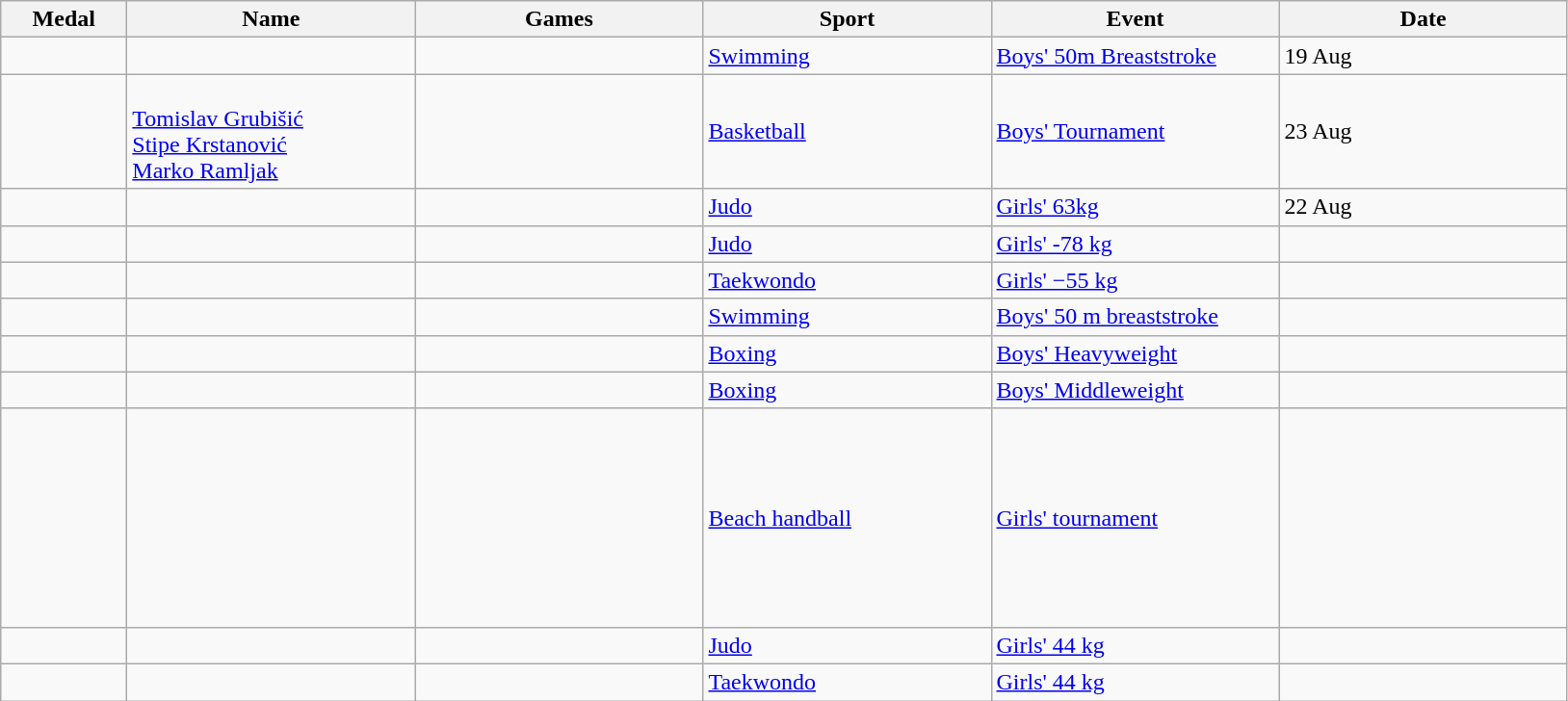<table class="wikitable sortable">
<tr>
<th style="width:5em">Medal</th>
<th style="width:12em">Name</th>
<th style="width:12em">Games</th>
<th style="width:12em">Sport</th>
<th style="width:12em">Event</th>
<th style="width:12em">Date</th>
</tr>
<tr>
<td></td>
<td></td>
<td></td>
<td> <a href='#'>Swimming</a></td>
<td><a href='#'>Boys' 50m Breaststroke</a></td>
<td>19 Aug</td>
</tr>
<tr>
<td></td>
<td><br><a href='#'>Tomislav Grubišić</a><br><a href='#'>Stipe Krstanović</a><br><a href='#'>Marko Ramljak</a></td>
<td></td>
<td> <a href='#'>Basketball</a></td>
<td><a href='#'>Boys' Tournament</a></td>
<td>23 Aug</td>
</tr>
<tr>
<td></td>
<td></td>
<td></td>
<td> <a href='#'>Judo</a></td>
<td><a href='#'>Girls' 63kg</a></td>
<td>22 Aug</td>
</tr>
<tr>
<td></td>
<td></td>
<td></td>
<td> <a href='#'>Judo</a></td>
<td><a href='#'>Girls' -78 kg</a></td>
<td></td>
</tr>
<tr>
<td></td>
<td></td>
<td></td>
<td><a href='#'>Taekwondo</a></td>
<td><a href='#'>Girls' −55 kg</a></td>
<td></td>
</tr>
<tr>
<td></td>
<td></td>
<td></td>
<td> <a href='#'>Swimming</a></td>
<td><a href='#'>Boys' 50 m breaststroke</a></td>
<td></td>
</tr>
<tr>
<td></td>
<td></td>
<td></td>
<td> <a href='#'>Boxing</a></td>
<td><a href='#'>Boys' Heavyweight</a></td>
<td></td>
</tr>
<tr>
<td></td>
<td></td>
<td></td>
<td> <a href='#'>Boxing</a></td>
<td><a href='#'>Boys' Middleweight</a></td>
<td></td>
</tr>
<tr>
<td></td>
<td><br><br><br><br><br><br><br><br></td>
<td></td>
<td> <a href='#'>Beach handball</a></td>
<td><a href='#'>Girls' tournament</a></td>
<td></td>
</tr>
<tr>
<td></td>
<td></td>
<td></td>
<td> <a href='#'>Judo</a></td>
<td><a href='#'>Girls' 44 kg</a></td>
<td></td>
</tr>
<tr>
<td></td>
<td></td>
<td></td>
<td> <a href='#'>Taekwondo</a></td>
<td><a href='#'>Girls' 44 kg</a></td>
<td></td>
</tr>
</table>
